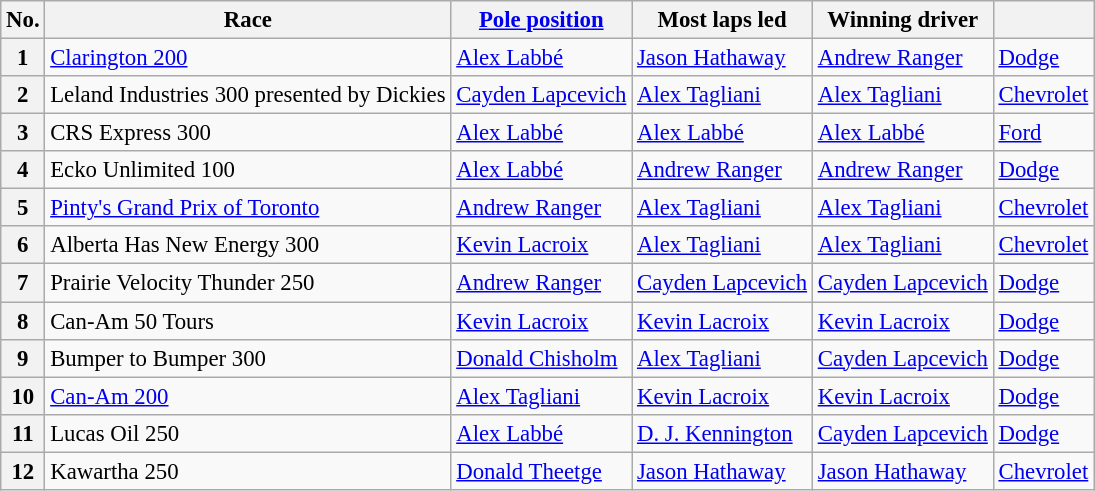<table class="wikitable sortable" style="font-size:95%">
<tr>
<th>No.</th>
<th>Race</th>
<th><a href='#'>Pole position</a></th>
<th>Most laps led</th>
<th>Winning driver</th>
<th></th>
</tr>
<tr>
<th>1</th>
<td><a href='#'>Clarington 200</a></td>
<td><a href='#'>Alex Labbé</a></td>
<td><a href='#'>Jason Hathaway</a></td>
<td><a href='#'>Andrew Ranger</a></td>
<td><a href='#'>Dodge</a></td>
</tr>
<tr>
<th>2</th>
<td>Leland Industries 300 presented by Dickies</td>
<td><a href='#'>Cayden Lapcevich</a></td>
<td><a href='#'>Alex Tagliani</a></td>
<td><a href='#'>Alex Tagliani</a></td>
<td><a href='#'>Chevrolet</a></td>
</tr>
<tr>
<th>3</th>
<td>CRS Express 300</td>
<td><a href='#'>Alex Labbé</a></td>
<td><a href='#'>Alex Labbé</a></td>
<td><a href='#'>Alex Labbé</a></td>
<td><a href='#'>Ford</a></td>
</tr>
<tr>
<th>4</th>
<td>Ecko Unlimited 100</td>
<td><a href='#'>Alex Labbé</a></td>
<td><a href='#'>Andrew Ranger</a></td>
<td><a href='#'>Andrew Ranger</a></td>
<td><a href='#'>Dodge</a></td>
</tr>
<tr>
<th>5</th>
<td><a href='#'>Pinty's Grand Prix of Toronto</a></td>
<td><a href='#'>Andrew Ranger</a></td>
<td><a href='#'>Alex Tagliani</a></td>
<td><a href='#'>Alex Tagliani</a></td>
<td><a href='#'>Chevrolet</a></td>
</tr>
<tr>
<th>6</th>
<td>Alberta Has New Energy 300</td>
<td><a href='#'>Kevin Lacroix</a></td>
<td><a href='#'>Alex Tagliani</a></td>
<td><a href='#'>Alex Tagliani</a></td>
<td><a href='#'>Chevrolet</a></td>
</tr>
<tr>
<th>7</th>
<td>Prairie Velocity Thunder 250</td>
<td><a href='#'>Andrew Ranger</a></td>
<td><a href='#'>Cayden Lapcevich</a></td>
<td><a href='#'>Cayden Lapcevich</a></td>
<td><a href='#'>Dodge</a></td>
</tr>
<tr>
<th>8</th>
<td>Can-Am 50 Tours</td>
<td><a href='#'>Kevin Lacroix</a></td>
<td><a href='#'>Kevin Lacroix</a></td>
<td><a href='#'>Kevin Lacroix</a></td>
<td><a href='#'>Dodge</a></td>
</tr>
<tr>
<th>9</th>
<td>Bumper to Bumper 300</td>
<td><a href='#'>Donald Chisholm</a></td>
<td><a href='#'>Alex Tagliani</a></td>
<td><a href='#'>Cayden Lapcevich</a></td>
<td><a href='#'>Dodge</a></td>
</tr>
<tr>
<th>10</th>
<td><a href='#'>Can-Am 200</a></td>
<td><a href='#'>Alex Tagliani</a></td>
<td><a href='#'>Kevin Lacroix</a></td>
<td><a href='#'>Kevin Lacroix</a></td>
<td><a href='#'>Dodge</a></td>
</tr>
<tr>
<th>11</th>
<td>Lucas Oil 250</td>
<td><a href='#'>Alex Labbé</a></td>
<td><a href='#'>D. J. Kennington</a></td>
<td><a href='#'>Cayden Lapcevich</a></td>
<td><a href='#'>Dodge</a></td>
</tr>
<tr>
<th>12</th>
<td>Kawartha 250</td>
<td><a href='#'>Donald Theetge</a></td>
<td><a href='#'>Jason Hathaway</a></td>
<td><a href='#'>Jason Hathaway</a></td>
<td><a href='#'>Chevrolet</a></td>
</tr>
</table>
